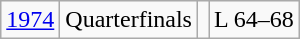<table class="wikitable">
<tr align="center">
<td><a href='#'>1974</a></td>
<td>Quarterfinals</td>
<td></td>
<td>L 64–68</td>
</tr>
</table>
